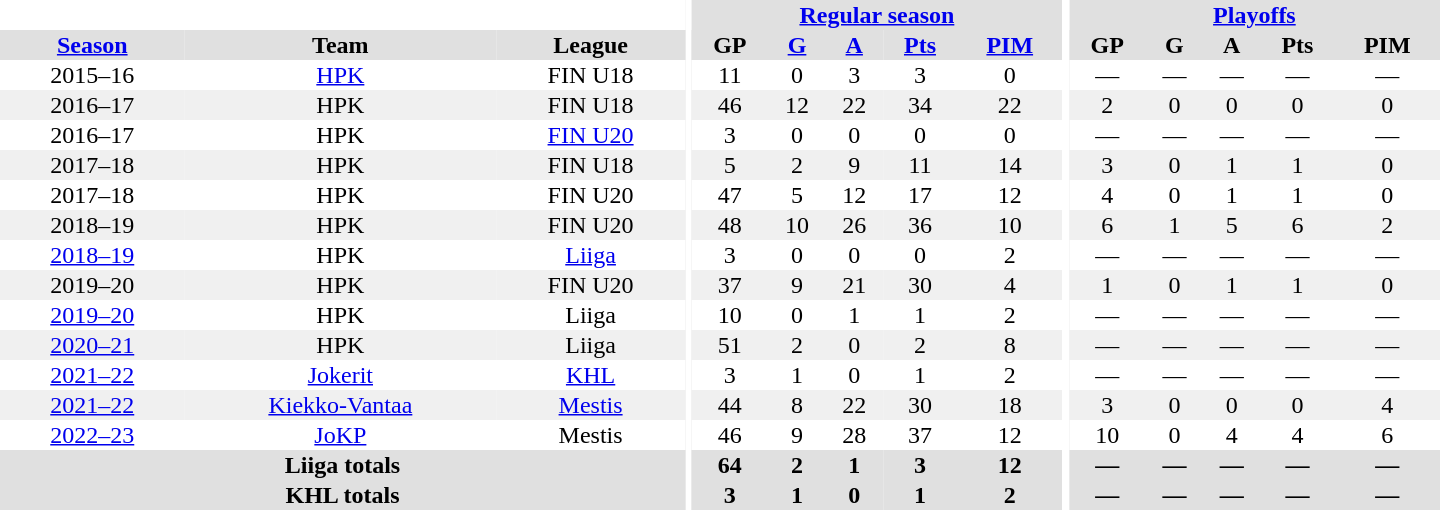<table border="0" cellpadding="1" cellspacing="0" style="text-align:center; width:60em">
<tr bgcolor="#e0e0e0">
<th colspan="3" bgcolor="#ffffff"></th>
<th rowspan="99" bgcolor="#ffffff"></th>
<th colspan="5"><a href='#'>Regular season</a></th>
<th rowspan="99" bgcolor="#ffffff"></th>
<th colspan="5"><a href='#'>Playoffs</a></th>
</tr>
<tr bgcolor="#e0e0e0">
<th><a href='#'>Season</a></th>
<th>Team</th>
<th>League</th>
<th>GP</th>
<th><a href='#'>G</a></th>
<th><a href='#'>A</a></th>
<th><a href='#'>Pts</a></th>
<th><a href='#'>PIM</a></th>
<th>GP</th>
<th>G</th>
<th>A</th>
<th>Pts</th>
<th>PIM</th>
</tr>
<tr>
<td>2015–16</td>
<td><a href='#'>HPK</a></td>
<td>FIN U18</td>
<td>11</td>
<td>0</td>
<td>3</td>
<td>3</td>
<td>0</td>
<td>—</td>
<td>—</td>
<td>—</td>
<td>—</td>
<td>—</td>
</tr>
<tr style="background:#f0f0f0;">
<td>2016–17</td>
<td>HPK</td>
<td>FIN U18</td>
<td>46</td>
<td>12</td>
<td>22</td>
<td>34</td>
<td>22</td>
<td>2</td>
<td>0</td>
<td>0</td>
<td>0</td>
<td>0</td>
</tr>
<tr>
<td>2016–17</td>
<td>HPK</td>
<td><a href='#'>FIN U20</a></td>
<td>3</td>
<td>0</td>
<td>0</td>
<td>0</td>
<td>0</td>
<td>—</td>
<td>—</td>
<td>—</td>
<td>—</td>
<td>—</td>
</tr>
<tr style="background:#f0f0f0;">
<td>2017–18</td>
<td>HPK</td>
<td>FIN U18</td>
<td>5</td>
<td>2</td>
<td>9</td>
<td>11</td>
<td>14</td>
<td>3</td>
<td>0</td>
<td>1</td>
<td>1</td>
<td>0</td>
</tr>
<tr>
<td>2017–18</td>
<td>HPK</td>
<td>FIN U20</td>
<td>47</td>
<td>5</td>
<td>12</td>
<td>17</td>
<td>12</td>
<td>4</td>
<td>0</td>
<td>1</td>
<td>1</td>
<td>0</td>
</tr>
<tr style="background:#f0f0f0;">
<td>2018–19</td>
<td>HPK</td>
<td>FIN U20</td>
<td>48</td>
<td>10</td>
<td>26</td>
<td>36</td>
<td>10</td>
<td>6</td>
<td>1</td>
<td>5</td>
<td>6</td>
<td>2</td>
</tr>
<tr>
<td><a href='#'>2018–19</a></td>
<td>HPK</td>
<td><a href='#'>Liiga</a></td>
<td>3</td>
<td>0</td>
<td>0</td>
<td>0</td>
<td>2</td>
<td>—</td>
<td>—</td>
<td>—</td>
<td>—</td>
<td>—</td>
</tr>
<tr style="background:#f0f0f0;">
<td>2019–20</td>
<td>HPK</td>
<td>FIN U20</td>
<td>37</td>
<td>9</td>
<td>21</td>
<td>30</td>
<td>4</td>
<td>1</td>
<td>0</td>
<td>1</td>
<td>1</td>
<td>0</td>
</tr>
<tr>
<td><a href='#'>2019–20</a></td>
<td>HPK</td>
<td>Liiga</td>
<td>10</td>
<td>0</td>
<td>1</td>
<td>1</td>
<td>2</td>
<td>—</td>
<td>—</td>
<td>—</td>
<td>—</td>
<td>—</td>
</tr>
<tr style="background:#f0f0f0;">
<td><a href='#'>2020–21</a></td>
<td>HPK</td>
<td>Liiga</td>
<td>51</td>
<td>2</td>
<td>0</td>
<td>2</td>
<td>8</td>
<td>—</td>
<td>—</td>
<td>—</td>
<td>—</td>
<td>—</td>
</tr>
<tr>
<td><a href='#'>2021–22</a></td>
<td><a href='#'>Jokerit</a></td>
<td><a href='#'>KHL</a></td>
<td>3</td>
<td>1</td>
<td>0</td>
<td>1</td>
<td>2</td>
<td>—</td>
<td>—</td>
<td>—</td>
<td>—</td>
<td>—</td>
</tr>
<tr style="background:#f0f0f0;">
<td><a href='#'>2021–22</a></td>
<td><a href='#'>Kiekko-Vantaa</a></td>
<td><a href='#'>Mestis</a></td>
<td>44</td>
<td>8</td>
<td>22</td>
<td>30</td>
<td>18</td>
<td>3</td>
<td>0</td>
<td>0</td>
<td>0</td>
<td>4</td>
</tr>
<tr>
<td><a href='#'>2022–23</a></td>
<td><a href='#'>JoKP</a></td>
<td>Mestis</td>
<td>46</td>
<td>9</td>
<td>28</td>
<td>37</td>
<td>12</td>
<td>10</td>
<td>0</td>
<td>4</td>
<td>4</td>
<td>6</td>
</tr>
<tr style="text-align:center; background:#e0e0e0;">
<th colspan="3">Liiga totals</th>
<th>64</th>
<th>2</th>
<th>1</th>
<th>3</th>
<th>12</th>
<th>—</th>
<th>—</th>
<th>—</th>
<th>—</th>
<th>—</th>
</tr>
<tr style="text-align:center; background:#e0e0e0;">
<th colspan="3">KHL totals</th>
<th>3</th>
<th>1</th>
<th>0</th>
<th>1</th>
<th>2</th>
<th>—</th>
<th>—</th>
<th>—</th>
<th>—</th>
<th>—</th>
</tr>
</table>
